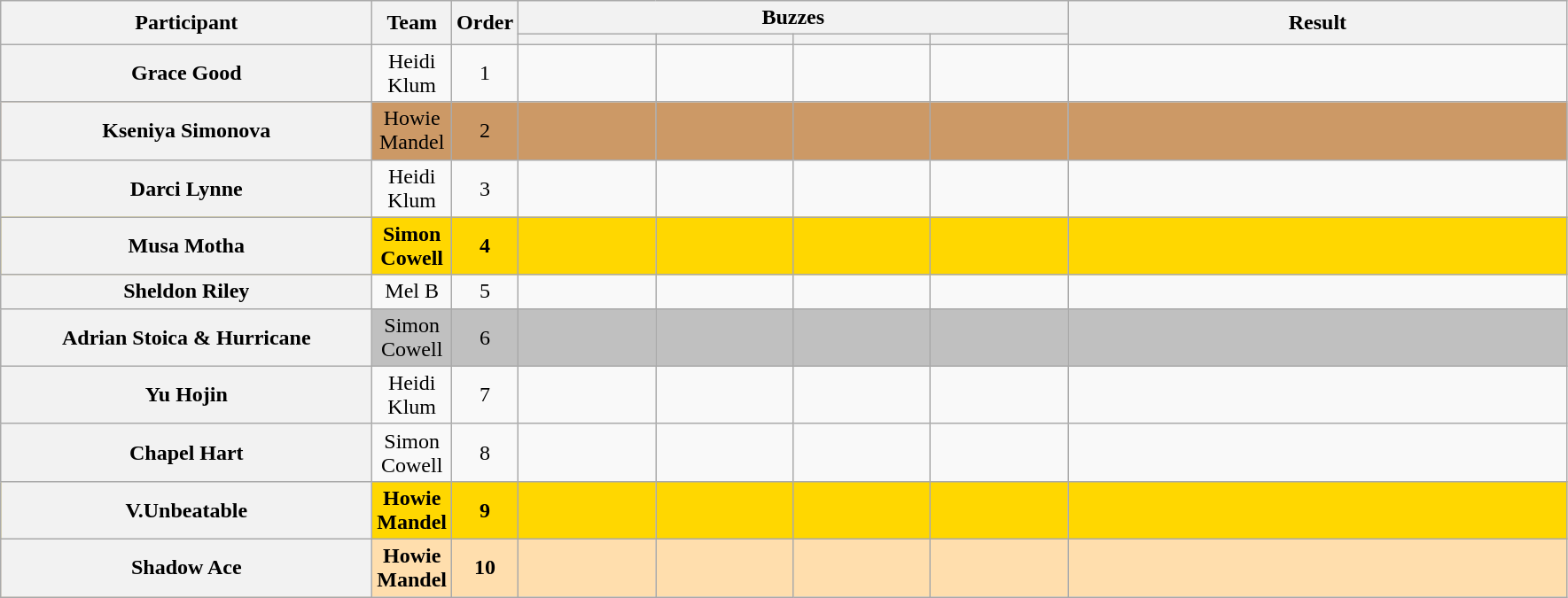<table class="wikitable plainrowheaders sortable" style="text-align:center;">
<tr>
<th scope="col" rowspan="2" class="unsortable" style="width:17em;">Participant</th>
<th scope="col" rowspan="2" style="width:1em;">Team</th>
<th scope="col" rowspan="2" style="width:1em;">Order</th>
<th scope="col" colspan="4" class="unsortable" style="width:24em;">Buzzes</th>
<th scope="col" rowspan="2" style="width:23em;">Result</th>
</tr>
<tr>
<th scope="col" class="unsortable" style="width:6em;"></th>
<th scope="col" class="unsortable" style="width:6em;"></th>
<th scope="col" class="unsortable" style="width:6em;"></th>
<th scope="col" class="unsortable" style="width:6em;"></th>
</tr>
<tr>
<th scope="row">Grace Good</th>
<td>Heidi Klum</td>
<td>1</td>
<td style="text-align:center;"></td>
<td style="text-align:center;"></td>
<td style="text-align:center;"></td>
<td style="text-align:center;"></td>
<td></td>
</tr>
<tr bgcolor=#c96>
<th scope="row">Kseniya Simonova</th>
<td>Howie Mandel</td>
<td>2</td>
<td style="text-align:center;"></td>
<td style="text-align:center;"></td>
<td style="text-align:center;"></td>
<td style="text-align:center;"></td>
<td></td>
</tr>
<tr>
<th scope="row">Darci Lynne</th>
<td>Heidi Klum</td>
<td>3</td>
<td style="text-align:center;"></td>
<td style="text-align:center;"></td>
<td style="text-align:center;"></td>
<td style="text-align:center;"></td>
<td></td>
</tr>
<tr style="background:gold">
<th scope="row"><strong>Musa Motha</strong></th>
<td><strong>Simon Cowell</strong></td>
<td><strong>4</strong></td>
<td style="text-align:center;"></td>
<td style="text-align:center;"></td>
<td style="text-align:center;"></td>
<td style="text-align:center;"></td>
<td><strong></strong></td>
</tr>
<tr>
<th scope="row">Sheldon Riley</th>
<td>Mel B</td>
<td>5</td>
<td style="text-align:center;"></td>
<td style="text-align:center;"></td>
<td style="text-align:center;"></td>
<td style="text-align:center;"></td>
<td></td>
</tr>
<tr bgcolor=silver>
<th scope="row">Adrian Stoica & Hurricane</th>
<td>Simon Cowell</td>
<td>6</td>
<td style="text-align:center;"></td>
<td style="text-align:center;"></td>
<td style="text-align:center;"></td>
<td style="text-align:center;"></td>
<td></td>
</tr>
<tr>
<th scope="row">Yu Hojin</th>
<td>Heidi Klum</td>
<td>7</td>
<td style="text-align:center;"></td>
<td style="text-align:center;"></td>
<td style="text-align:center;"></td>
<td style="text-align:center;"></td>
<td></td>
</tr>
<tr>
<th scope="row">Chapel Hart</th>
<td>Simon Cowell</td>
<td>8</td>
<td style="text-align:center;"></td>
<td style="text-align:center;"></td>
<td style="text-align:center;"></td>
<td style="text-align:center;"></td>
<td></td>
</tr>
<tr style="background:gold">
<th scope="row"><strong>V.Unbeatable</strong></th>
<td><strong>Howie Mandel</strong></td>
<td><strong>9</strong></td>
<td style="text-align:center;"></td>
<td style="text-align:center;"></td>
<td style="text-align:center;"></td>
<td style="text-align:center;"></td>
<td><strong></strong></td>
</tr>
<tr style="background:navajowhite">
<th scope="row"><strong>Shadow Ace</strong></th>
<td><strong>Howie Mandel</strong></td>
<td><strong>10</strong></td>
<td style="text-align:center;"></td>
<td style="text-align:center;"></td>
<td style="text-align:center;"></td>
<td style="text-align:center;"></td>
<td><strong></strong></td>
</tr>
</table>
